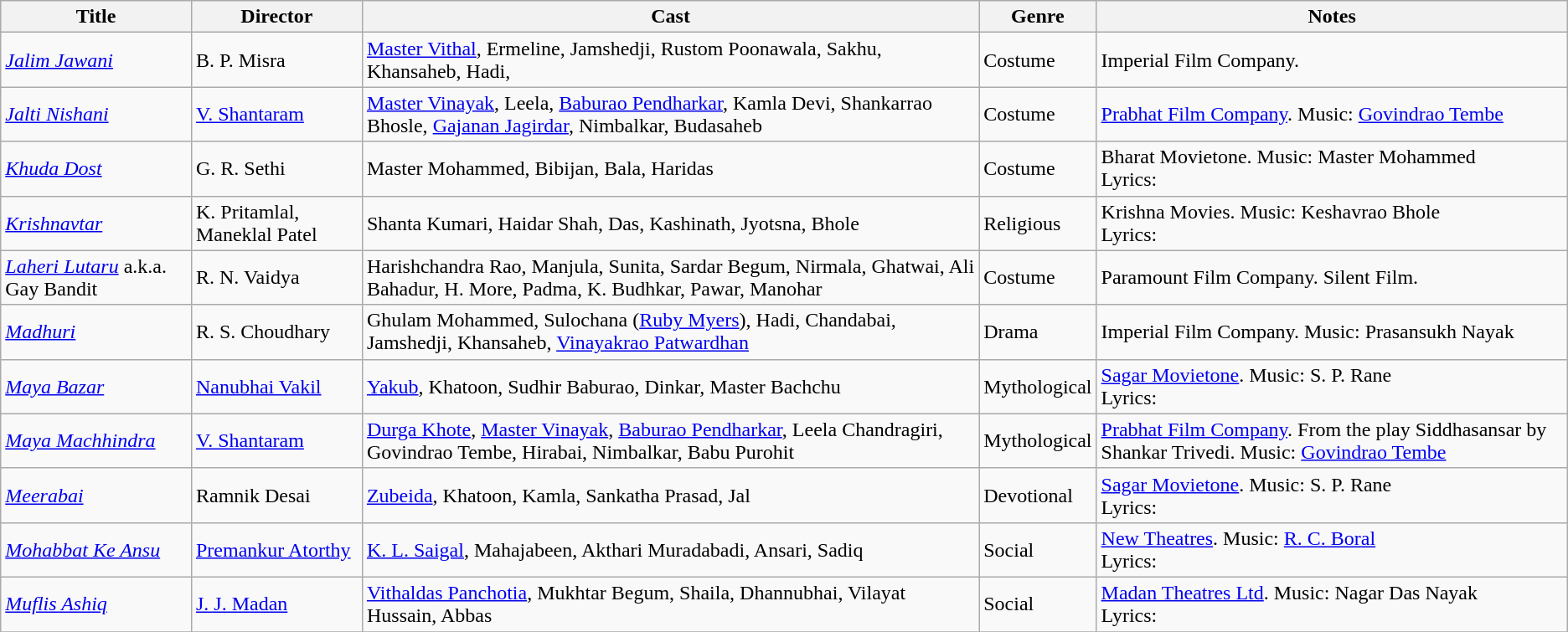<table class="wikitable">
<tr>
<th>Title</th>
<th>Director</th>
<th>Cast</th>
<th>Genre</th>
<th>Notes</th>
</tr>
<tr>
<td><em><a href='#'>Jalim Jawani</a></em></td>
<td>B. P. Misra</td>
<td><a href='#'>Master Vithal</a>,  Ermeline, Jamshedji, Rustom Poonawala, Sakhu, Khansaheb, Hadi,</td>
<td>Costume</td>
<td>Imperial Film Company.</td>
</tr>
<tr>
<td><em><a href='#'>Jalti Nishani</a></em></td>
<td><a href='#'>V. Shantaram</a></td>
<td><a href='#'>Master Vinayak</a>, Leela, <a href='#'>Baburao Pendharkar</a>, Kamla Devi, Shankarrao Bhosle, <a href='#'>Gajanan Jagirdar</a>, Nimbalkar, Budasaheb</td>
<td>Costume</td>
<td><a href='#'>Prabhat Film Company</a>. Music: <a href='#'>Govindrao Tembe</a></td>
</tr>
<tr>
<td><em><a href='#'>Khuda Dost</a></em></td>
<td>G. R. Sethi</td>
<td>Master Mohammed, Bibijan, Bala, Haridas</td>
<td>Costume</td>
<td>Bharat Movietone.  Music: Master Mohammed<br>Lyrics:</td>
</tr>
<tr>
<td><em><a href='#'>Krishnavtar</a></em></td>
<td>K. Pritamlal, Maneklal Patel</td>
<td>Shanta Kumari, Haidar Shah, Das, Kashinath,  Jyotsna, Bhole</td>
<td>Religious</td>
<td>Krishna Movies. Music: Keshavrao Bhole<br>Lyrics:</td>
</tr>
<tr>
<td><em><a href='#'>Laheri Lutaru</a></em> a.k.a. Gay Bandit</td>
<td>R. N. Vaidya</td>
<td>Harishchandra Rao, Manjula, Sunita,  Sardar Begum, Nirmala, Ghatwai, Ali Bahadur, H. More, Padma, K. Budhkar, Pawar, Manohar</td>
<td>Costume</td>
<td>Paramount Film Company.  Silent Film.</td>
</tr>
<tr>
<td><em><a href='#'>Madhuri</a></em></td>
<td>R. S. Choudhary</td>
<td>Ghulam Mohammed, Sulochana (<a href='#'>Ruby Myers</a>), Hadi, Chandabai, Jamshedji, Khansaheb, <a href='#'>Vinayakrao Patwardhan</a></td>
<td>Drama</td>
<td>Imperial Film Company. Music: Prasansukh  Nayak</td>
</tr>
<tr>
<td><em><a href='#'>Maya Bazar</a></em></td>
<td><a href='#'>Nanubhai Vakil</a></td>
<td><a href='#'>Yakub</a>,  Khatoon, Sudhir Baburao, Dinkar,  Master Bachchu</td>
<td>Mythological</td>
<td><a href='#'>Sagar Movietone</a>.  Music: S. P. Rane<br>Lyrics:</td>
</tr>
<tr>
<td><em><a href='#'>Maya Machhindra</a></em></td>
<td><a href='#'>V. Shantaram</a></td>
<td><a href='#'>Durga Khote</a>, <a href='#'>Master Vinayak</a>, <a href='#'>Baburao Pendharkar</a>, Leela Chandragiri, Govindrao Tembe, Hirabai, Nimbalkar, Babu Purohit</td>
<td>Mythological</td>
<td><a href='#'>Prabhat Film Company</a>. From the play Siddhasansar by Shankar Trivedi.  Music: <a href='#'>Govindrao Tembe</a></td>
</tr>
<tr>
<td><em><a href='#'>Meerabai</a></em></td>
<td>Ramnik Desai</td>
<td><a href='#'>Zubeida</a>, Khatoon, Kamla, Sankatha Prasad, Jal</td>
<td>Devotional</td>
<td><a href='#'>Sagar Movietone</a>. Music: S. P. Rane<br>Lyrics:</td>
</tr>
<tr>
<td><em><a href='#'>Mohabbat Ke Ansu</a></em></td>
<td><a href='#'>Premankur Atorthy</a></td>
<td><a href='#'>K. L. Saigal</a>, Mahajabeen,  Akthari Muradabadi, Ansari, Sadiq</td>
<td>Social</td>
<td><a href='#'>New Theatres</a>.  Music: <a href='#'>R. C. Boral</a><br>Lyrics:</td>
</tr>
<tr>
<td><em><a href='#'>Muflis Ashiq</a></em></td>
<td><a href='#'>J. J. Madan</a></td>
<td><a href='#'>Vithaldas Panchotia</a>, Mukhtar Begum, Shaila, Dhannubhai, Vilayat Hussain, Abbas</td>
<td>Social</td>
<td><a href='#'>Madan Theatres Ltd</a>. Music: Nagar Das Nayak<br>Lyrics:</td>
</tr>
<tr>
</tr>
</table>
